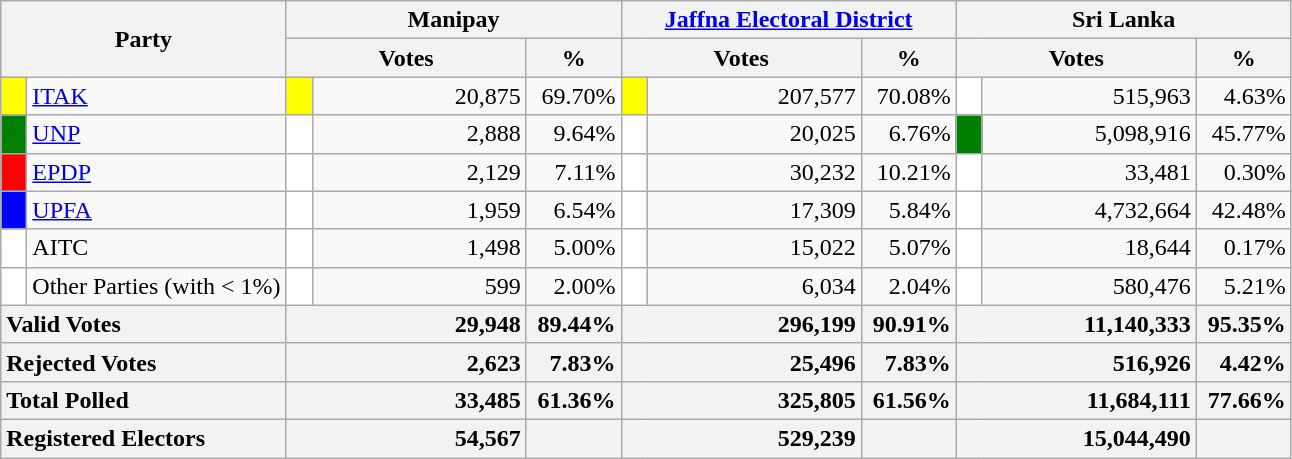<table class="wikitable">
<tr>
<th colspan="2" width="144px"rowspan="2">Party</th>
<th colspan="3" width="216px">Manipay</th>
<th colspan="3" width="216px"><a href='#'>Jaffna Electoral District</a></th>
<th colspan="3" width="216px">Sri Lanka</th>
</tr>
<tr>
<th colspan="2" width="144px">Votes</th>
<th>%</th>
<th colspan="2" width="144px">Votes</th>
<th>%</th>
<th colspan="2" width="144px">Votes</th>
<th>%</th>
</tr>
<tr>
<td style="background-color:yellow;" width="10px"></td>
<td style="text-align:left;"><a href='#'>ITAK</a></td>
<td style="background-color:yellow;" width="10px"></td>
<td style="text-align:right;">20,875</td>
<td style="text-align:right;">69.70%</td>
<td style="background-color:yellow;" width="10px"></td>
<td style="text-align:right;">207,577</td>
<td style="text-align:right;">70.08%</td>
<td style="background-color:white;" width="10px"></td>
<td style="text-align:right;">515,963</td>
<td style="text-align:right;">4.63%</td>
</tr>
<tr>
<td style="background-color:green;" width="10px"></td>
<td style="text-align:left;"><a href='#'>UNP</a></td>
<td style="background-color:white;" width="10px"></td>
<td style="text-align:right;">2,888</td>
<td style="text-align:right;">9.64%</td>
<td style="background-color:white;" width="10px"></td>
<td style="text-align:right;">20,025</td>
<td style="text-align:right;">6.76%</td>
<td style="background-color:green;" width="10px"></td>
<td style="text-align:right;">5,098,916</td>
<td style="text-align:right;">45.77%</td>
</tr>
<tr>
<td style="background-color:red;" width="10px"></td>
<td style="text-align:left;"><a href='#'>EPDP</a></td>
<td style="background-color:white;" width="10px"></td>
<td style="text-align:right;">2,129</td>
<td style="text-align:right;">7.11%</td>
<td style="background-color:white;" width="10px"></td>
<td style="text-align:right;">30,232</td>
<td style="text-align:right;">10.21%</td>
<td style="background-color:white;" width="10px"></td>
<td style="text-align:right;">33,481</td>
<td style="text-align:right;">0.30%</td>
</tr>
<tr>
<td style="background-color:blue;" width="10px"></td>
<td style="text-align:left;"><a href='#'>UPFA</a></td>
<td style="background-color:white;" width="10px"></td>
<td style="text-align:right;">1,959</td>
<td style="text-align:right;">6.54%</td>
<td style="background-color:white;" width="10px"></td>
<td style="text-align:right;">17,309</td>
<td style="text-align:right;">5.84%</td>
<td style="background-color:white;" width="10px"></td>
<td style="text-align:right;">4,732,664</td>
<td style="text-align:right;">42.48%</td>
</tr>
<tr>
<td style="background-color:white;" width="10px"></td>
<td style="text-align:left;">AITC</td>
<td style="background-color:white;" width="10px"></td>
<td style="text-align:right;">1,498</td>
<td style="text-align:right;">5.00%</td>
<td style="background-color:white;" width="10px"></td>
<td style="text-align:right;">15,022</td>
<td style="text-align:right;">5.07%</td>
<td style="background-color:white;" width="10px"></td>
<td style="text-align:right;">18,644</td>
<td style="text-align:right;">0.17%</td>
</tr>
<tr>
<td style="background-color:white;" width="10px"></td>
<td style="text-align:left;">Other Parties (with < 1%)</td>
<td style="background-color:white;" width="10px"></td>
<td style="text-align:right;">599</td>
<td style="text-align:right;">2.00%</td>
<td style="background-color:white;" width="10px"></td>
<td style="text-align:right;">6,034</td>
<td style="text-align:right;">2.04%</td>
<td style="background-color:white;" width="10px"></td>
<td style="text-align:right;">580,476</td>
<td style="text-align:right;">5.21%</td>
</tr>
<tr>
<th colspan="2" width="144px"style="text-align:left;">Valid Votes</th>
<th style="text-align:right;"colspan="2" width="144px">29,948</th>
<th style="text-align:right;">89.44%</th>
<th style="text-align:right;"colspan="2" width="144px">296,199</th>
<th style="text-align:right;">90.91%</th>
<th style="text-align:right;"colspan="2" width="144px">11,140,333</th>
<th style="text-align:right;">95.35%</th>
</tr>
<tr>
<th colspan="2" width="144px"style="text-align:left;">Rejected Votes</th>
<th style="text-align:right;"colspan="2" width="144px">2,623</th>
<th style="text-align:right;">7.83%</th>
<th style="text-align:right;"colspan="2" width="144px">25,496</th>
<th style="text-align:right;">7.83%</th>
<th style="text-align:right;"colspan="2" width="144px">516,926</th>
<th style="text-align:right;">4.42%</th>
</tr>
<tr>
<th colspan="2" width="144px"style="text-align:left;">Total Polled</th>
<th style="text-align:right;"colspan="2" width="144px">33,485</th>
<th style="text-align:right;">61.36%</th>
<th style="text-align:right;"colspan="2" width="144px">325,805</th>
<th style="text-align:right;">61.56%</th>
<th style="text-align:right;"colspan="2" width="144px">11,684,111</th>
<th style="text-align:right;">77.66%</th>
</tr>
<tr>
<th colspan="2" width="144px"style="text-align:left;">Registered Electors</th>
<th style="text-align:right;"colspan="2" width="144px">54,567</th>
<th></th>
<th style="text-align:right;"colspan="2" width="144px">529,239</th>
<th></th>
<th style="text-align:right;"colspan="2" width="144px">15,044,490</th>
<th></th>
</tr>
</table>
